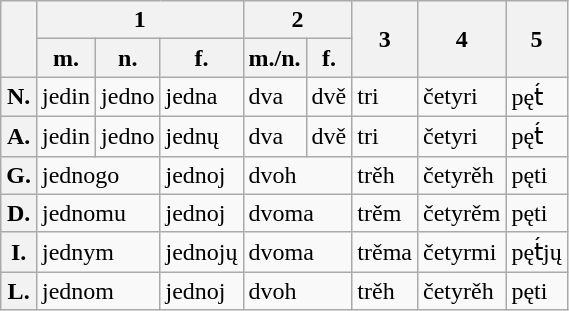<table class=wikitable>
<tr>
<th rowspan=2></th>
<th colspan=3>1</th>
<th colspan=2>2</th>
<th rowspan=2>3</th>
<th rowspan=2>4</th>
<th rowspan=2>5</th>
</tr>
<tr>
<th>m.</th>
<th>n.</th>
<th>f.</th>
<th>m./n.</th>
<th>f.</th>
</tr>
<tr>
<th>N.</th>
<td>jedin</td>
<td>jedno</td>
<td>jedna</td>
<td>dva</td>
<td>dvě</td>
<td>tri</td>
<td>četyri</td>
<td>pęt́</td>
</tr>
<tr>
<th>A.</th>
<td>jedin</td>
<td>jedno</td>
<td>jednų</td>
<td>dva</td>
<td>dvě</td>
<td>tri</td>
<td>četyri</td>
<td>pęt́</td>
</tr>
<tr>
<th>G.</th>
<td colspan=2>jednogo</td>
<td>jednoj</td>
<td colspan=2>dvoh</td>
<td>trěh</td>
<td>četyrěh</td>
<td>pęti</td>
</tr>
<tr>
<th>D.</th>
<td colspan=2>jednomu</td>
<td>jednoj</td>
<td colspan=2>dvoma</td>
<td>trěm</td>
<td>četyrěm</td>
<td>pęti</td>
</tr>
<tr>
<th>I.</th>
<td colspan=2>jednym</td>
<td>jednojų</td>
<td colspan=2>dvoma</td>
<td>trěma</td>
<td>četyrmi</td>
<td>pęt́jų</td>
</tr>
<tr>
<th>L.</th>
<td colspan=2>jednom</td>
<td>jednoj</td>
<td colspan=2>dvoh</td>
<td>trěh</td>
<td>četyrěh</td>
<td>pęti</td>
</tr>
</table>
